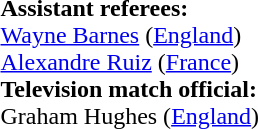<table style="width:100%">
<tr>
<td><br><strong>Assistant referees:</strong>
<br><a href='#'>Wayne Barnes</a> (<a href='#'>England</a>)
<br><a href='#'>Alexandre Ruiz</a> (<a href='#'>France</a>)
<br><strong>Television match official:</strong>
<br>Graham Hughes (<a href='#'>England</a>)</td>
</tr>
</table>
